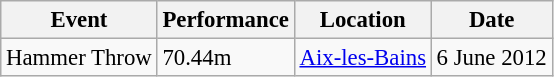<table class="wikitable" style="border-collapse: collapse; font-size: 95%;">
<tr>
<th scope=col>Event</th>
<th scope=col>Performance</th>
<th scope=col>Location</th>
<th scope=col>Date</th>
</tr>
<tr>
<td>Hammer Throw</td>
<td>70.44m</td>
<td><a href='#'>Aix-les-Bains</a></td>
<td>6 June 2012</td>
</tr>
</table>
